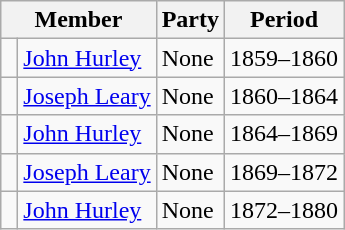<table class="wikitable">
<tr>
<th colspan="2">Member</th>
<th>Party</th>
<th>Period</th>
</tr>
<tr>
<td> </td>
<td><a href='#'>John Hurley</a></td>
<td>None</td>
<td>1859–1860</td>
</tr>
<tr>
<td> </td>
<td><a href='#'>Joseph Leary</a></td>
<td>None</td>
<td>1860–1864</td>
</tr>
<tr>
<td> </td>
<td><a href='#'>John Hurley</a></td>
<td>None</td>
<td>1864–1869</td>
</tr>
<tr>
<td> </td>
<td><a href='#'>Joseph Leary</a></td>
<td>None</td>
<td>1869–1872</td>
</tr>
<tr>
<td> </td>
<td><a href='#'>John Hurley</a></td>
<td>None</td>
<td>1872–1880</td>
</tr>
</table>
